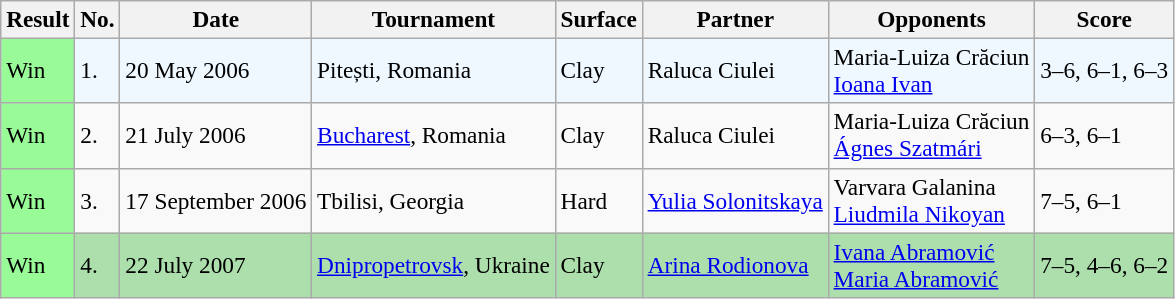<table class="sortable wikitable" style=font-size:97%>
<tr>
<th>Result</th>
<th>No.</th>
<th>Date</th>
<th>Tournament</th>
<th>Surface</th>
<th>Partner</th>
<th>Opponents</th>
<th class="unsortable">Score</th>
</tr>
<tr style="background:#f0f8ff;">
<td style="background:#98fb98;">Win</td>
<td>1.</td>
<td>20 May 2006</td>
<td>Pitești, Romania</td>
<td>Clay</td>
<td> Raluca Ciulei</td>
<td> Maria-Luiza Crăciun <br>  <a href='#'>Ioana Ivan</a></td>
<td>3–6, 6–1, 6–3</td>
</tr>
<tr>
<td style="background:#98fb98;">Win</td>
<td>2.</td>
<td>21 July 2006</td>
<td><a href='#'>Bucharest</a>, Romania</td>
<td>Clay</td>
<td> Raluca Ciulei</td>
<td> Maria-Luiza Crăciun <br>  <a href='#'>Ágnes Szatmári</a></td>
<td>6–3, 6–1</td>
</tr>
<tr>
<td style="background:#98fb98;">Win</td>
<td>3.</td>
<td>17 September 2006</td>
<td>Tbilisi, Georgia</td>
<td>Hard</td>
<td> <a href='#'>Yulia Solonitskaya</a></td>
<td> Varvara Galanina <br>  <a href='#'>Liudmila Nikoyan</a></td>
<td>7–5, 6–1</td>
</tr>
<tr style="background:#addfad;">
<td style="background:#98fb98;">Win</td>
<td>4.</td>
<td>22 July 2007</td>
<td><a href='#'>Dnipropetrovsk</a>, Ukraine</td>
<td>Clay</td>
<td> <a href='#'>Arina Rodionova</a></td>
<td> <a href='#'>Ivana Abramović</a> <br>  <a href='#'>Maria Abramović</a></td>
<td>7–5, 4–6, 6–2</td>
</tr>
</table>
